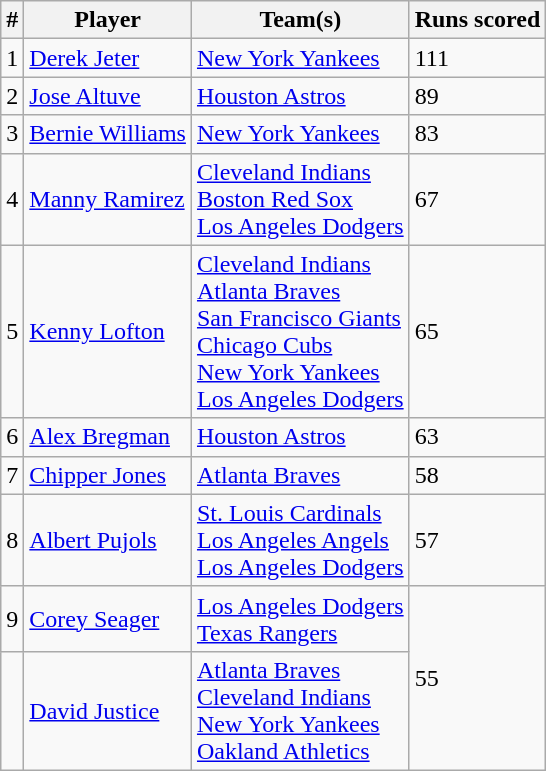<table class="wikitable" style="float:left;">
<tr>
<th>#</th>
<th>Player</th>
<th>Team(s)</th>
<th>Runs scored</th>
</tr>
<tr>
<td>1</td>
<td><a href='#'>Derek Jeter</a></td>
<td><a href='#'>New York Yankees</a></td>
<td>111</td>
</tr>
<tr>
<td>2</td>
<td><a href='#'>Jose Altuve</a></td>
<td><a href='#'>Houston Astros</a></td>
<td>89</td>
</tr>
<tr>
<td>3</td>
<td><a href='#'>Bernie Williams</a></td>
<td><a href='#'>New York Yankees</a></td>
<td>83</td>
</tr>
<tr>
<td>4</td>
<td><a href='#'>Manny Ramirez</a></td>
<td><a href='#'>Cleveland Indians</a><br><a href='#'>Boston Red Sox</a><br><a href='#'>Los Angeles Dodgers</a></td>
<td>67</td>
</tr>
<tr>
<td>5</td>
<td><a href='#'>Kenny Lofton</a></td>
<td><a href='#'>Cleveland Indians</a><br><a href='#'>Atlanta Braves</a><br><a href='#'>San Francisco Giants</a><br><a href='#'>Chicago Cubs</a><br><a href='#'>New York Yankees</a><br><a href='#'>Los Angeles Dodgers</a></td>
<td>65</td>
</tr>
<tr>
<td>6</td>
<td><a href='#'>Alex Bregman</a></td>
<td><a href='#'>Houston Astros</a></td>
<td>63</td>
</tr>
<tr>
<td>7</td>
<td><a href='#'>Chipper Jones</a></td>
<td><a href='#'>Atlanta Braves</a></td>
<td>58</td>
</tr>
<tr>
<td>8</td>
<td><a href='#'>Albert Pujols</a></td>
<td><a href='#'>St. Louis Cardinals</a><br><a href='#'>Los Angeles Angels</a><br><a href='#'>Los Angeles Dodgers</a></td>
<td>57</td>
</tr>
<tr>
<td>9</td>
<td><a href='#'>Corey Seager</a></td>
<td><a href='#'>Los Angeles Dodgers</a><br><a href='#'>Texas Rangers</a></td>
<td rowspan=2>55</td>
</tr>
<tr>
<td></td>
<td><a href='#'>David Justice</a></td>
<td><a href='#'>Atlanta Braves</a><br><a href='#'>Cleveland Indians</a><br><a href='#'>New York Yankees</a><br><a href='#'>Oakland Athletics</a></td>
</tr>
</table>
